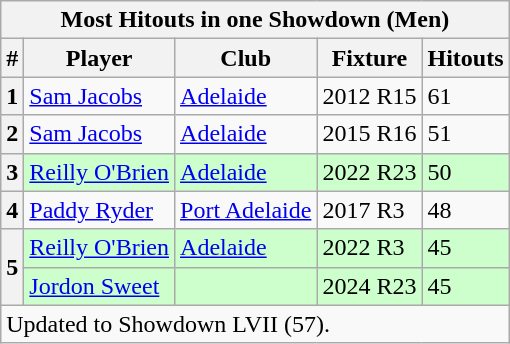<table class="wikitable">
<tr>
<th colspan="5">Most Hitouts in one Showdown (Men)</th>
</tr>
<tr>
<th>#</th>
<th>Player</th>
<th>Club</th>
<th>Fixture</th>
<th>Hitouts</th>
</tr>
<tr>
<th>1</th>
<td><a href='#'>Sam Jacobs</a></td>
<td><a href='#'>Adelaide</a></td>
<td>2012 R15</td>
<td>61</td>
</tr>
<tr>
<th>2</th>
<td><a href='#'>Sam Jacobs</a></td>
<td><a href='#'>Adelaide</a></td>
<td>2015 R16</td>
<td>51</td>
</tr>
<tr style="background:#cfc;">
<th>3</th>
<td><a href='#'>Reilly O'Brien</a></td>
<td><a href='#'>Adelaide</a></td>
<td>2022 R23</td>
<td>50</td>
</tr>
<tr>
<th>4</th>
<td><a href='#'>Paddy Ryder</a></td>
<td><a href='#'>Port Adelaide</a></td>
<td>2017 R3</td>
<td>48</td>
</tr>
<tr style="background:#cfc;">
<th rowspan="2">5</th>
<td><a href='#'>Reilly O'Brien</a></td>
<td><a href='#'>Adelaide</a></td>
<td>2022 R3</td>
<td>45</td>
</tr>
<tr style="background:#cfc;">
<td><a href='#'>Jordon Sweet</a></td>
<td></td>
<td>2024 R23</td>
<td>45</td>
</tr>
<tr>
<td colspan="5">Updated to Showdown LVII (57).</td>
</tr>
</table>
